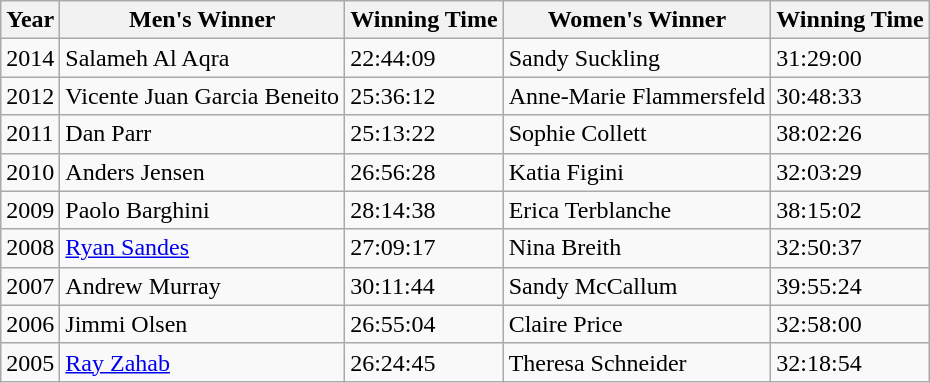<table class="wikitable">
<tr>
<th>Year</th>
<th>Men's Winner</th>
<th>Winning Time</th>
<th>Women's Winner</th>
<th>Winning Time</th>
</tr>
<tr>
<td>2014</td>
<td> Salameh Al Aqra</td>
<td>22:44:09</td>
<td> Sandy Suckling</td>
<td>31:29:00</td>
</tr>
<tr>
<td>2012</td>
<td> Vicente Juan Garcia Beneito</td>
<td>25:36:12</td>
<td> Anne-Marie Flammersfeld</td>
<td>30:48:33</td>
</tr>
<tr>
<td>2011</td>
<td> Dan Parr</td>
<td>25:13:22</td>
<td> Sophie Collett</td>
<td>38:02:26</td>
</tr>
<tr>
<td>2010</td>
<td> Anders Jensen</td>
<td>26:56:28</td>
<td> Katia Figini</td>
<td>32:03:29</td>
</tr>
<tr>
<td>2009</td>
<td> Paolo Barghini</td>
<td>28:14:38</td>
<td> Erica Terblanche</td>
<td>38:15:02</td>
</tr>
<tr>
<td>2008</td>
<td> <a href='#'>Ryan Sandes</a></td>
<td>27:09:17</td>
<td> Nina Breith</td>
<td>32:50:37</td>
</tr>
<tr>
<td>2007</td>
<td> Andrew Murray</td>
<td>30:11:44</td>
<td> Sandy McCallum</td>
<td>39:55:24</td>
</tr>
<tr>
<td>2006</td>
<td> Jimmi Olsen</td>
<td>26:55:04</td>
<td> Claire Price</td>
<td>32:58:00</td>
</tr>
<tr>
<td>2005</td>
<td> <a href='#'>Ray Zahab</a></td>
<td>26:24:45</td>
<td> Theresa Schneider</td>
<td>32:18:54</td>
</tr>
</table>
